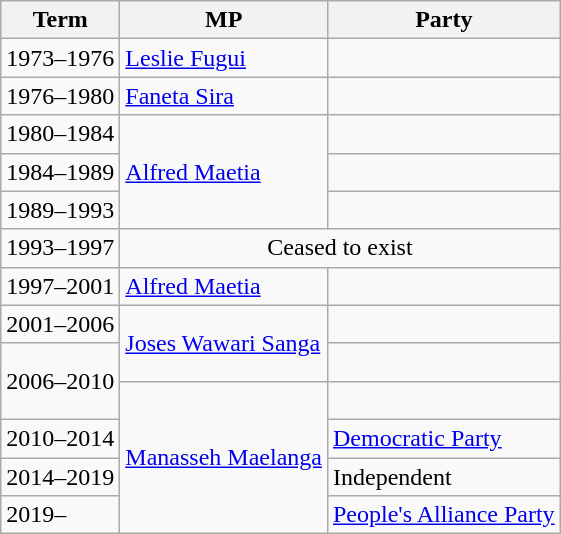<table class=wikitable>
<tr>
<th>Term</th>
<th>MP</th>
<th>Party</th>
</tr>
<tr>
<td>1973–1976</td>
<td><a href='#'>Leslie Fugui</a></td>
<td> </td>
</tr>
<tr>
<td>1976–1980</td>
<td><a href='#'>Faneta Sira</a></td>
<td> </td>
</tr>
<tr>
<td>1980–1984</td>
<td rowspan=3><a href='#'>Alfred Maetia</a></td>
<td> </td>
</tr>
<tr>
<td>1984–1989</td>
<td> </td>
</tr>
<tr>
<td>1989–1993</td>
<td> </td>
</tr>
<tr>
<td>1993–1997</td>
<td colspan=2 align=center>Ceased to exist</td>
</tr>
<tr>
<td>1997–2001</td>
<td><a href='#'>Alfred Maetia</a></td>
<td> </td>
</tr>
<tr>
<td>2001–2006</td>
<td rowspan=2><a href='#'>Joses Wawari Sanga</a></td>
<td> </td>
</tr>
<tr>
<td rowspan=2>2006–2010</td>
<td> </td>
</tr>
<tr>
<td rowspan="4"><a href='#'>Manasseh Maelanga</a></td>
<td> </td>
</tr>
<tr>
<td>2010–2014</td>
<td><a href='#'>Democratic Party</a></td>
</tr>
<tr>
<td>2014–2019</td>
<td>Independent</td>
</tr>
<tr>
<td>2019–</td>
<td><a href='#'>People's Alliance Party</a></td>
</tr>
</table>
